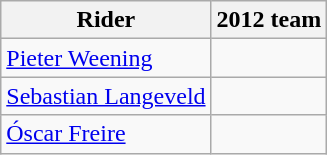<table class="wikitable">
<tr>
<th>Rider</th>
<th>2012 team</th>
</tr>
<tr>
<td><a href='#'>Pieter Weening</a></td>
<td></td>
</tr>
<tr>
<td><a href='#'>Sebastian Langeveld</a></td>
<td></td>
</tr>
<tr>
<td><a href='#'>Óscar Freire</a></td>
<td></td>
</tr>
</table>
